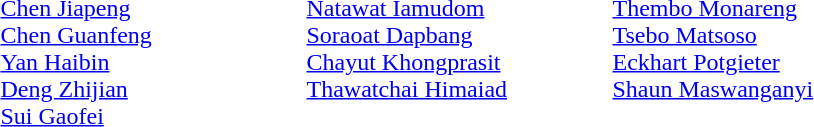<table>
<tr>
<td width=200 valign=top><br><a href='#'>Chen Jiapeng</a><br><a href='#'>Chen Guanfeng</a><br><a href='#'>Yan Haibin</a><br><a href='#'>Deng Zhijian</a><br><a href='#'>Sui Gaofei</a></td>
<td width=200 valign=top><br><a href='#'>Natawat Iamudom</a><br><a href='#'>Soraoat Dapbang</a><br><a href='#'>Chayut Khongprasit</a><br><a href='#'>Thawatchai Himaiad</a></td>
<td width=200 valign=top><br><a href='#'>Thembo Monareng</a><br><a href='#'>Tsebo Matsoso</a><br><a href='#'>Eckhart Potgieter</a><br><a href='#'>Shaun Maswanganyi</a></td>
</tr>
</table>
